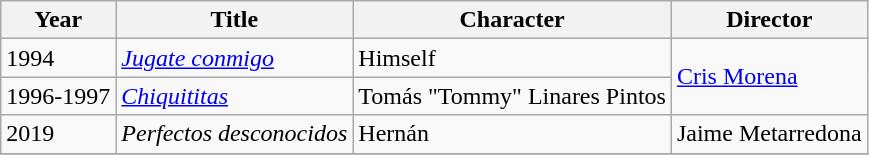<table class="wikitable">
<tr>
<th>Year</th>
<th>Title</th>
<th>Character</th>
<th>Director</th>
</tr>
<tr>
<td>1994</td>
<td><em><a href='#'>Jugate conmigo</a></em></td>
<td>Himself</td>
<td rowspan="2"><a href='#'>Cris Morena</a></td>
</tr>
<tr>
<td>1996-1997</td>
<td><em><a href='#'>Chiquititas</a></em></td>
<td>Tomás "Tommy" Linares Pintos</td>
</tr>
<tr>
<td>2019</td>
<td><em>Perfectos desconocidos</em></td>
<td>Hernán</td>
<td>Jaime Metarredona</td>
</tr>
<tr>
</tr>
</table>
